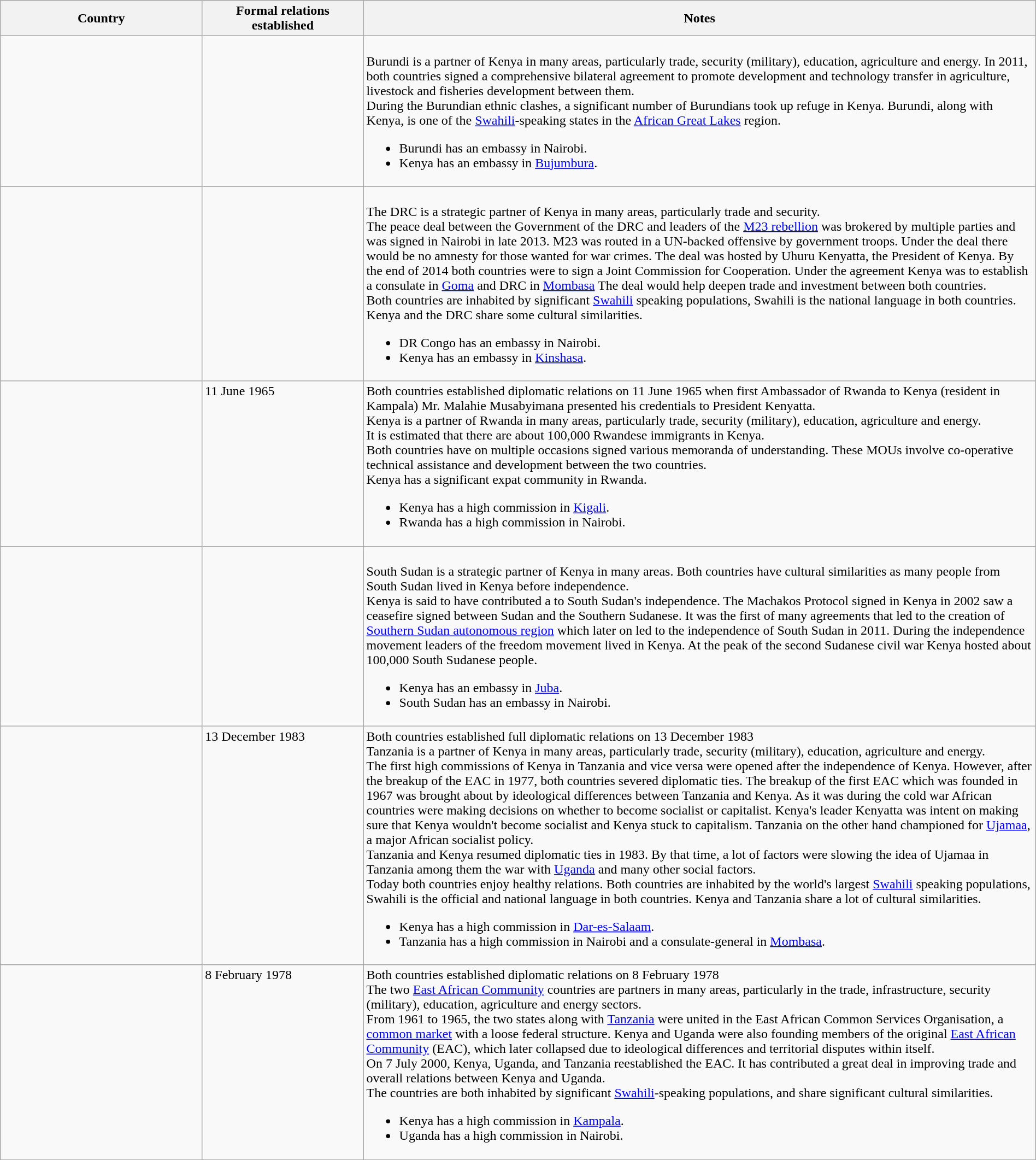<table class="wikitable sortable" style="width:100%; margin:auto;">
<tr>
<th style="width:15%;">Country</th>
<th style="width:12%;">Formal relations established</th>
<th style="width:50%;">Notes</th>
</tr>
<tr valign="top">
<td></td>
<td></td>
<td><br>Burundi is a partner of Kenya in many areas, particularly trade, security (military), education, agriculture and energy. In 2011, both countries signed a comprehensive bilateral agreement to promote development and technology transfer in agriculture, livestock and fisheries development between them.<br>During the Burundian ethnic clashes, a significant number of Burundians took up refuge in Kenya. Burundi, along with Kenya, is one of the <a href='#'>Swahili</a>-speaking states in the <a href='#'>African Great Lakes</a> region.<ul><li>Burundi has an embassy in Nairobi.</li><li>Kenya has an embassy in <a href='#'>Bujumbura</a>.</li></ul></td>
</tr>
<tr valign="top">
<td></td>
<td></td>
<td><br>The DRC is a strategic partner of Kenya in many areas, particularly trade and security.<br>The peace deal between the Government of the DRC and leaders of the <a href='#'>M23 rebellion</a> was brokered by multiple parties and was signed in Nairobi in late 2013. M23 was routed in a UN-backed offensive by government troops. Under the deal there would be no amnesty for those wanted for war crimes. The deal was hosted by Uhuru Kenyatta, the President of Kenya.
By the end of 2014 both countries were to sign a Joint Commission for Cooperation. Under the agreement Kenya was to establish a consulate in <a href='#'>Goma</a> and DRC in <a href='#'>Mombasa</a> The deal would help deepen trade and investment between both countries.<br>Both countries are inhabited by significant <a href='#'>Swahili</a> speaking populations, Swahili is the national language in both countries. Kenya and the DRC share some cultural similarities.<ul><li>DR Congo has an embassy in Nairobi.</li><li>Kenya has an embassy in <a href='#'>Kinshasa</a>.</li></ul></td>
</tr>
<tr valign="top">
<td></td>
<td>11 June 1965</td>
<td>Both countries established diplomatic relations on 11 June 1965 when first Ambassador of Rwanda to Kenya (resident in Kampala) Mr. Malahie Musabyimana presented his credentials to President Kenyatta.<br>Kenya is a partner of Rwanda in many areas, particularly trade, security (military), education, agriculture and energy.<br>It is estimated that there are about 100,000 Rwandese immigrants in Kenya.<br>Both countries have on multiple occasions signed various memoranda of understanding. These MOUs involve co-operative technical assistance and development between the two countries.<br>Kenya has a significant expat community in Rwanda.<ul><li>Kenya has a high commission in <a href='#'>Kigali</a>.</li><li>Rwanda has a high commission in Nairobi.</li></ul></td>
</tr>
<tr valign="top">
<td></td>
<td></td>
<td><br>South Sudan is a strategic partner of Kenya in many areas. Both countries have cultural similarities as many people from South Sudan lived in Kenya before independence.<br>Kenya is said to have contributed a to South Sudan's independence. The Machakos Protocol signed in Kenya in 2002 saw a ceasefire signed between Sudan and the Southern Sudanese. It was the first of many agreements that led to the creation of <a href='#'>Southern Sudan autonomous region</a> which later on led to the independence of South Sudan in 2011. During the independence movement leaders of the freedom movement lived in Kenya. At the peak of the second Sudanese civil war Kenya hosted about 100,000 South Sudanese people.<ul><li>Kenya has an embassy in <a href='#'>Juba</a>.</li><li>South Sudan has an embassy in Nairobi.</li></ul></td>
</tr>
<tr valign="top">
<td></td>
<td>13 December 1983</td>
<td>Both countries established full diplomatic relations on 13 December 1983<br>Tanzania is a partner of Kenya in many areas, particularly trade, security (military), education, agriculture and energy.<br>The first high commissions of Kenya in Tanzania and vice versa were opened after the independence of Kenya. However, after the breakup of the EAC in 1977, both countries severed diplomatic ties. The breakup of the first EAC which was founded in 1967 was brought about by ideological differences between Tanzania and Kenya. As it was during the cold war African countries were making decisions on whether to become socialist or capitalist. Kenya's leader Kenyatta was intent on making sure that Kenya wouldn't become socialist and Kenya stuck to capitalism. Tanzania on the other hand championed for <a href='#'>Ujamaa</a>, a major African socialist policy.<br>Tanzania and Kenya resumed diplomatic ties in 1983. By that time, a lot of factors were slowing the idea of Ujamaa in Tanzania among them the war with <a href='#'>Uganda</a> and many other social factors.<br>Today both countries enjoy healthy relations. Both countries are inhabited by the world's largest <a href='#'>Swahili</a> speaking populations, Swahili is the official and national language in both countries. Kenya and Tanzania share a lot of cultural similarities.<ul><li>Kenya has a high commission in <a href='#'>Dar-es-Salaam</a>.</li><li>Tanzania has a high commission in Nairobi and a consulate-general in <a href='#'>Mombasa</a>.</li></ul></td>
</tr>
<tr valign="top">
<td></td>
<td>8 February 1978</td>
<td>Both countries established diplomatic relations on 8 February 1978<br>The two <a href='#'>East African Community</a> countries are partners in many areas, particularly in the trade, infrastructure, security (military), education, agriculture and energy sectors.<br>From 1961 to 1965, the two states along with <a href='#'>Tanzania</a> were united in the East African Common Services Organisation, a <a href='#'>common market</a> with a loose federal structure. Kenya and Uganda were also founding members of the original <a href='#'>East African Community</a> (EAC), which later collapsed due to ideological differences and territorial disputes within itself.<br>On 7 July 2000, Kenya, Uganda, and Tanzania reestablished the EAC. It has contributed a great deal in improving trade and overall relations between Kenya and Uganda.<br>The countries are both inhabited by significant <a href='#'>Swahili</a>-speaking populations, and share significant cultural similarities.<ul><li>Kenya has a high commission in <a href='#'>Kampala</a>.</li><li>Uganda has a high commission in Nairobi.</li></ul></td>
</tr>
</table>
